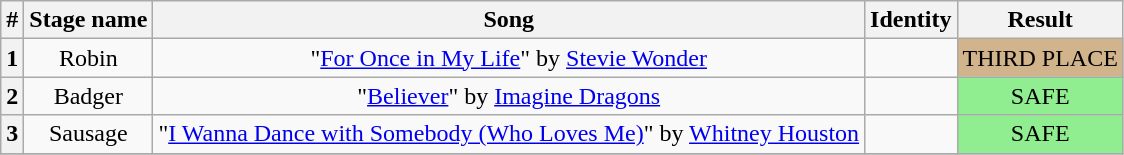<table class="wikitable plainrowheaders" style="text-align: center;">
<tr>
<th>#</th>
<th>Stage name</th>
<th>Song</th>
<th>Identity</th>
<th>Result</th>
</tr>
<tr>
<th>1</th>
<td>Robin</td>
<td>"<a href='#'>For Once in My Life</a>" by <a href='#'>Stevie Wonder</a></td>
<td></td>
<td bgcolor=tan>THIRD PLACE</td>
</tr>
<tr>
<th>2</th>
<td>Badger</td>
<td>"<a href='#'>Believer</a>" by <a href='#'>Imagine Dragons</a></td>
<td></td>
<td bgcolor="lightgreen">SAFE</td>
</tr>
<tr>
<th>3</th>
<td>Sausage</td>
<td>"<a href='#'>I Wanna Dance with Somebody (Who Loves Me)</a>" by <a href='#'>Whitney Houston</a></td>
<td></td>
<td bgcolor="lightgreen">SAFE</td>
</tr>
<tr>
</tr>
</table>
